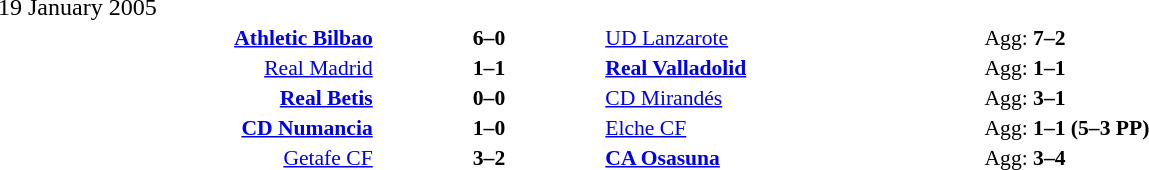<table width=100% cellspacing=1>
<tr>
<th width=20%></th>
<th width=12%></th>
<th width=20%></th>
<th></th>
</tr>
<tr>
<td>19 January 2005</td>
</tr>
<tr style=font-size:90%>
<td align=right><strong><a href='#'>Athletic Bilbao</a></strong></td>
<td align=center><strong>6–0</strong></td>
<td><a href='#'>UD Lanzarote</a></td>
<td>Agg: <strong>7–2</strong></td>
</tr>
<tr style=font-size:90%>
<td align=right><a href='#'>Real Madrid</a></td>
<td align=center><strong>1–1</strong></td>
<td><strong><a href='#'>Real Valladolid</a></strong></td>
<td>Agg: <strong>1–1</strong></td>
</tr>
<tr style=font-size:90%>
<td align=right><strong><a href='#'>Real Betis</a></strong></td>
<td align=center><strong>0–0</strong></td>
<td><a href='#'>CD Mirandés</a></td>
<td>Agg: <strong>3–1</strong></td>
</tr>
<tr style=font-size:90%>
<td align=right><strong><a href='#'>CD Numancia</a></strong></td>
<td align=center><strong>1–0</strong></td>
<td><a href='#'>Elche CF</a></td>
<td>Agg: <strong>1–1 (5–3 PP)</strong></td>
</tr>
<tr style=font-size:90%>
<td align=right><a href='#'>Getafe CF</a></td>
<td align=center><strong>3–2</strong></td>
<td><strong><a href='#'>CA Osasuna</a></strong></td>
<td>Agg: <strong>3–4</strong></td>
</tr>
</table>
